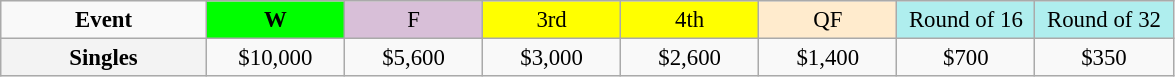<table class=wikitable style=font-size:95%;text-align:center>
<tr>
<td style="width:130px"><strong>Event</strong></td>
<td style="width:85px; background:lime"><strong>W</strong></td>
<td style="width:85px; background:thistle">F</td>
<td style="width:85px; background:#ffff00">3rd</td>
<td style="width:85px; background:#ffff00">4th</td>
<td style="width:85px; background:#ffebcd">QF</td>
<td style="width:85px; background:#afeeee">Round of 16</td>
<td style="width:85px; background:#afeeee">Round of 32</td>
</tr>
<tr>
<th style=background:#f3f3f3>Singles </th>
<td>$10,000</td>
<td>$5,600</td>
<td>$3,000</td>
<td>$2,600</td>
<td>$1,400</td>
<td>$700</td>
<td>$350</td>
</tr>
</table>
